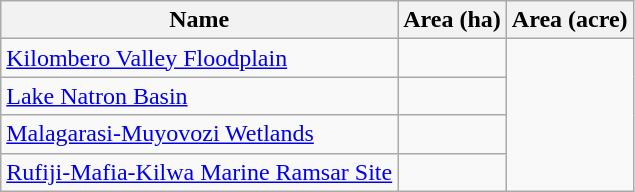<table class="wikitable sortable">
<tr>
<th scope="col" align=left>Name</th>
<th scope="col">Area (ha)</th>
<th scope="col">Area (acre)</th>
</tr>
<tr ---->
<td><a href='#'>Kilombero Valley Floodplain</a></td>
<td></td>
</tr>
<tr ---->
<td><a href='#'>Lake Natron Basin</a></td>
<td></td>
</tr>
<tr ---->
<td><a href='#'>Malagarasi-Muyovozi Wetlands</a></td>
<td></td>
</tr>
<tr ---->
<td><a href='#'>Rufiji-Mafia-Kilwa Marine Ramsar Site</a></td>
<td></td>
</tr>
</table>
